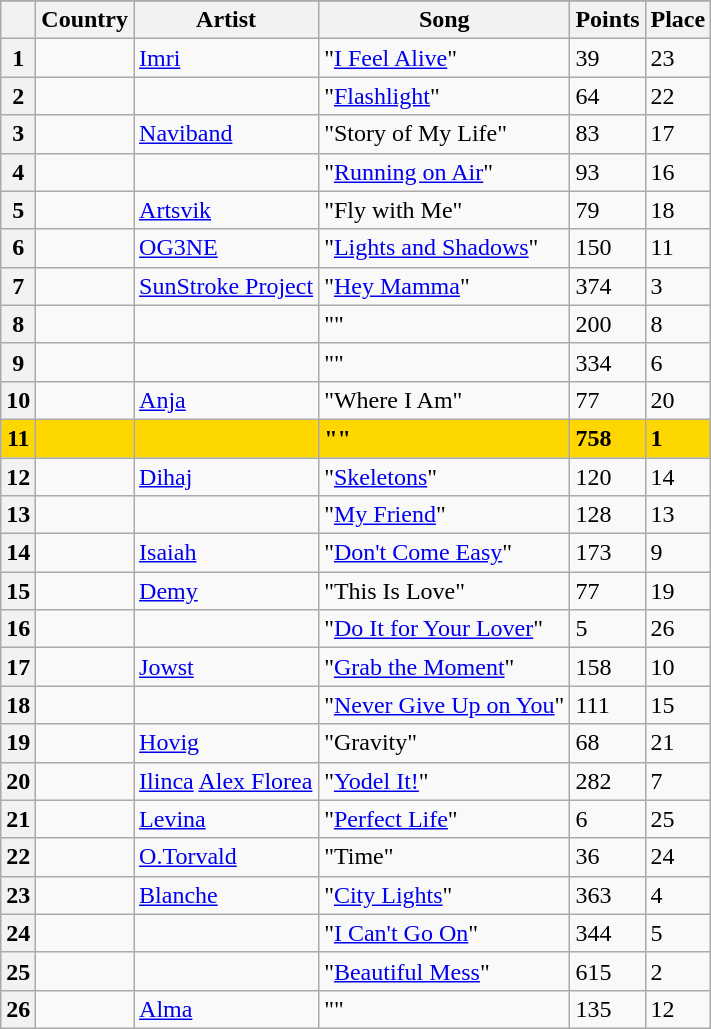<table class="sortable wikitable plainrowheaders">
<tr>
</tr>
<tr>
<th scope="col"></th>
<th scope="col">Country</th>
<th scope="col">Artist</th>
<th scope="col">Song</th>
<th scope="col">Points</th>
<th scope="col">Place<br></th>
</tr>
<tr>
<th scope="row" style="text-align:center;">1</th>
<td></td>
<td><a href='#'>Imri</a></td>
<td>"<a href='#'>I Feel Alive</a>"</td>
<td>39</td>
<td>23</td>
</tr>
<tr>
<th scope="row" style="text-align:center;">2</th>
<td></td>
<td></td>
<td>"<a href='#'>Flashlight</a>"</td>
<td>64</td>
<td>22</td>
</tr>
<tr>
<th scope="row" style="text-align:center;">3</th>
<td></td>
<td><a href='#'>Naviband</a></td>
<td>"Story of My Life"</td>
<td>83</td>
<td>17</td>
</tr>
<tr>
<th scope="row" style="text-align:center;">4</th>
<td></td>
<td></td>
<td>"<a href='#'>Running on Air</a>"</td>
<td>93</td>
<td>16</td>
</tr>
<tr>
<th scope="row" style="text-align:center;">5</th>
<td></td>
<td><a href='#'>Artsvik</a></td>
<td>"Fly with Me"</td>
<td>79</td>
<td>18</td>
</tr>
<tr>
<th scope="row" style="text-align:center;">6</th>
<td></td>
<td data-sort-value="OGENE"><a href='#'>OG3NE</a></td>
<td>"<a href='#'>Lights and Shadows</a>"</td>
<td>150</td>
<td>11</td>
</tr>
<tr>
<th scope="row" style="text-align:center;">7</th>
<td></td>
<td><a href='#'>SunStroke Project</a></td>
<td>"<a href='#'>Hey Mamma</a>"</td>
<td>374</td>
<td>3</td>
</tr>
<tr>
<th scope="row" style="text-align:center;">8</th>
<td></td>
<td></td>
<td>""</td>
<td>200</td>
<td>8</td>
</tr>
<tr>
<th scope="row" style="text-align:center;">9</th>
<td></td>
<td></td>
<td>""</td>
<td>334</td>
<td>6</td>
</tr>
<tr>
<th scope="row" style="text-align:center;">10</th>
<td></td>
<td><a href='#'>Anja</a></td>
<td>"Where I Am"</td>
<td>77</td>
<td>20</td>
</tr>
<tr style="font-weight:bold; background:gold;">
<th scope="row" style="text-align:center; font-weight:bold; background:gold;">11</th>
<td></td>
<td></td>
<td>""</td>
<td>758</td>
<td>1</td>
</tr>
<tr>
<th scope="row" style="text-align:center;">12</th>
<td></td>
<td><a href='#'>Dihaj</a></td>
<td>"<a href='#'>Skeletons</a>"</td>
<td>120</td>
<td>14</td>
</tr>
<tr>
<th scope="row" style="text-align:center;">13</th>
<td></td>
<td></td>
<td>"<a href='#'>My Friend</a>"</td>
<td>128</td>
<td>13</td>
</tr>
<tr>
<th scope="row" style="text-align:center;">14</th>
<td></td>
<td><a href='#'>Isaiah</a></td>
<td>"<a href='#'>Don't Come Easy</a>"</td>
<td>173</td>
<td>9</td>
</tr>
<tr>
<th scope="row" style="text-align:center;">15</th>
<td></td>
<td><a href='#'>Demy</a></td>
<td>"This Is Love"</td>
<td>77</td>
<td>19</td>
</tr>
<tr>
<th scope="row" style="text-align:center;">16</th>
<td></td>
<td></td>
<td>"<a href='#'>Do It for Your Lover</a>"</td>
<td>5</td>
<td>26</td>
</tr>
<tr>
<th scope="row" style="text-align:center;">17</th>
<td></td>
<td><a href='#'>Jowst</a></td>
<td>"<a href='#'>Grab the Moment</a>"</td>
<td>158</td>
<td>10</td>
</tr>
<tr>
<th scope="row" style="text-align:center;">18</th>
<td></td>
<td></td>
<td>"<a href='#'>Never Give Up on You</a>"</td>
<td>111</td>
<td>15</td>
</tr>
<tr>
<th scope="row" style="text-align:center;">19</th>
<td></td>
<td><a href='#'>Hovig</a></td>
<td>"Gravity"</td>
<td>68</td>
<td>21</td>
</tr>
<tr>
<th scope="row" style="text-align:center;">20</th>
<td></td>
<td><a href='#'>Ilinca</a>  <a href='#'>Alex Florea</a></td>
<td>"<a href='#'>Yodel It!</a>"</td>
<td>282</td>
<td>7</td>
</tr>
<tr>
<th scope="row" style="text-align:center;">21</th>
<td></td>
<td><a href='#'>Levina</a></td>
<td>"<a href='#'>Perfect Life</a>"</td>
<td>6</td>
<td>25</td>
</tr>
<tr>
<th scope="row" style="text-align:center;">22</th>
<td></td>
<td data-sort-value="OTorvald"><a href='#'>O.Torvald</a></td>
<td>"Time"</td>
<td>36</td>
<td>24</td>
</tr>
<tr>
<th scope="row" style="text-align:center;">23</th>
<td></td>
<td><a href='#'>Blanche</a></td>
<td>"<a href='#'>City Lights</a>"</td>
<td>363</td>
<td>4</td>
</tr>
<tr>
<th scope="row" style="text-align:center;">24</th>
<td></td>
<td></td>
<td>"<a href='#'>I Can't Go On</a>"</td>
<td>344</td>
<td>5</td>
</tr>
<tr>
<th scope="row" style="text-align:center;">25</th>
<td></td>
<td></td>
<td>"<a href='#'>Beautiful Mess</a>"</td>
<td>615</td>
<td>2</td>
</tr>
<tr>
<th scope="row" style="text-align:center;">26</th>
<td></td>
<td><a href='#'>Alma</a></td>
<td>""</td>
<td>135</td>
<td>12</td>
</tr>
</table>
